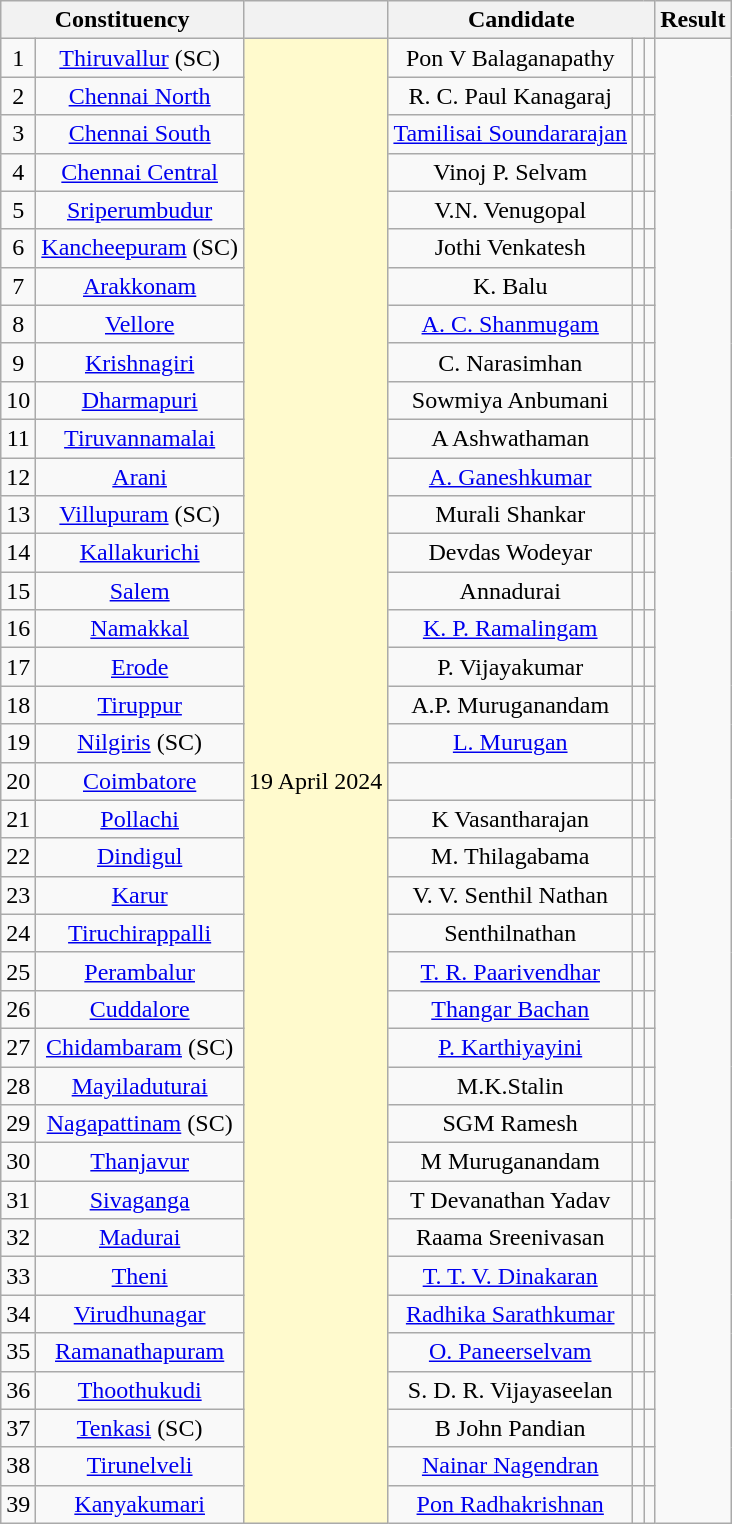<table class="wikitable sortable" style="text-align:center;">
<tr>
<th colspan="2">Constituency</th>
<th></th>
<th colspan="3">Candidate</th>
<th>Result</th>
</tr>
<tr>
<td>1</td>
<td><a href='#'>Thiruvallur</a> (SC)</td>
<td Rowspan=39 bgcolor=#FFFACD>19 April 2024</td>
<td>Pon V Balaganapathy</td>
<td></td>
<td></td>
</tr>
<tr>
<td>2</td>
<td><a href='#'>Chennai North</a></td>
<td>R. C. Paul Kanagaraj</td>
<td></td>
<td></td>
</tr>
<tr>
<td>3</td>
<td><a href='#'>Chennai South</a></td>
<td><a href='#'>Tamilisai Soundararajan</a></td>
<td></td>
<td></td>
</tr>
<tr>
<td>4</td>
<td><a href='#'>Chennai Central</a></td>
<td>Vinoj P. Selvam</td>
<td></td>
<td></td>
</tr>
<tr>
<td>5</td>
<td><a href='#'>Sriperumbudur</a></td>
<td>V.N. Venugopal</td>
<td></td>
<td></td>
</tr>
<tr>
<td>6</td>
<td><a href='#'>Kancheepuram</a> (SC)</td>
<td>Jothi Venkatesh</td>
<td></td>
<td></td>
</tr>
<tr>
<td>7</td>
<td><a href='#'>Arakkonam</a></td>
<td>K. Balu</td>
<td></td>
<td></td>
</tr>
<tr>
<td>8</td>
<td><a href='#'>Vellore</a></td>
<td><a href='#'>A. C. Shanmugam</a></td>
<td></td>
<td></td>
</tr>
<tr>
<td>9</td>
<td><a href='#'>Krishnagiri</a></td>
<td>C. Narasimhan</td>
<td></td>
<td></td>
</tr>
<tr>
<td>10</td>
<td><a href='#'>Dharmapuri</a></td>
<td>Sowmiya Anbumani</td>
<td></td>
<td></td>
</tr>
<tr>
<td>11</td>
<td><a href='#'>Tiruvannamalai</a></td>
<td>A Ashwathaman</td>
<td></td>
<td></td>
</tr>
<tr>
<td>12</td>
<td><a href='#'>Arani</a></td>
<td><a href='#'>A. Ganeshkumar</a></td>
<td></td>
<td></td>
</tr>
<tr>
<td>13</td>
<td><a href='#'>Villupuram</a> (SC)</td>
<td>Murali Shankar</td>
<td></td>
<td></td>
</tr>
<tr>
<td>14</td>
<td><a href='#'>Kallakurichi</a></td>
<td>Devdas Wodeyar</td>
<td></td>
<td></td>
</tr>
<tr>
<td>15</td>
<td><a href='#'>Salem</a></td>
<td>Annadurai</td>
<td></td>
<td></td>
</tr>
<tr>
<td>16</td>
<td><a href='#'>Namakkal</a></td>
<td><a href='#'>K. P. Ramalingam</a></td>
<td></td>
<td></td>
</tr>
<tr>
<td>17</td>
<td><a href='#'>Erode</a></td>
<td>P. Vijayakumar</td>
<td></td>
<td></td>
</tr>
<tr>
<td>18</td>
<td><a href='#'>Tiruppur</a></td>
<td>A.P. Muruganandam</td>
<td></td>
<td></td>
</tr>
<tr>
<td>19</td>
<td><a href='#'>Nilgiris</a> (SC)</td>
<td><a href='#'>L. Murugan</a></td>
<td></td>
<td></td>
</tr>
<tr>
<td>20</td>
<td><a href='#'>Coimbatore</a></td>
<td></td>
<td></td>
<td></td>
</tr>
<tr>
<td>21</td>
<td><a href='#'>Pollachi</a></td>
<td>K Vasantharajan</td>
<td></td>
<td></td>
</tr>
<tr>
<td>22</td>
<td><a href='#'>Dindigul</a></td>
<td>M. Thilagabama</td>
<td></td>
<td></td>
</tr>
<tr>
<td>23</td>
<td><a href='#'>Karur</a></td>
<td>V. V. Senthil Nathan</td>
<td></td>
<td></td>
</tr>
<tr>
<td>24</td>
<td><a href='#'>Tiruchirappalli</a></td>
<td>Senthilnathan</td>
<td></td>
<td></td>
</tr>
<tr>
<td>25</td>
<td><a href='#'>Perambalur</a></td>
<td><a href='#'>T. R. Paarivendhar</a></td>
<td></td>
<td></td>
</tr>
<tr>
<td>26</td>
<td><a href='#'>Cuddalore</a></td>
<td><a href='#'>Thangar Bachan</a></td>
<td></td>
<td></td>
</tr>
<tr>
<td>27</td>
<td><a href='#'>Chidambaram</a> (SC)</td>
<td><a href='#'>P. Karthiyayini</a></td>
<td></td>
<td></td>
</tr>
<tr>
<td>28</td>
<td><a href='#'>Mayiladuturai</a></td>
<td>M.K.Stalin</td>
<td></td>
<td></td>
</tr>
<tr>
<td>29</td>
<td><a href='#'>Nagapattinam</a> (SC)</td>
<td>SGM Ramesh</td>
<td></td>
<td></td>
</tr>
<tr>
<td>30</td>
<td><a href='#'>Thanjavur</a></td>
<td>M Muruganandam</td>
<td></td>
<td></td>
</tr>
<tr>
<td>31</td>
<td><a href='#'>Sivaganga</a></td>
<td>T Devanathan Yadav</td>
<td></td>
<td></td>
</tr>
<tr>
<td>32</td>
<td><a href='#'>Madurai</a></td>
<td>Raama Sreenivasan</td>
<td></td>
<td></td>
</tr>
<tr>
<td>33</td>
<td><a href='#'>Theni</a></td>
<td><a href='#'>T. T. V. Dinakaran</a></td>
<td></td>
<td></td>
</tr>
<tr>
<td>34</td>
<td><a href='#'>Virudhunagar</a></td>
<td><a href='#'>Radhika Sarathkumar</a></td>
<td></td>
<td></td>
</tr>
<tr>
<td>35</td>
<td><a href='#'>Ramanathapuram</a></td>
<td><a href='#'>O. Paneerselvam</a></td>
<td></td>
<td></td>
</tr>
<tr>
<td>36</td>
<td><a href='#'>Thoothukudi</a></td>
<td>S. D. R. Vijayaseelan</td>
<td></td>
<td></td>
</tr>
<tr>
<td>37</td>
<td><a href='#'>Tenkasi</a> (SC)</td>
<td>B John Pandian</td>
<td></td>
<td></td>
</tr>
<tr>
<td>38</td>
<td><a href='#'>Tirunelveli</a></td>
<td><a href='#'>Nainar Nagendran</a></td>
<td></td>
<td></td>
</tr>
<tr>
<td>39</td>
<td><a href='#'>Kanyakumari</a></td>
<td><a href='#'>Pon Radhakrishnan</a></td>
<td></td>
<td></td>
</tr>
</table>
